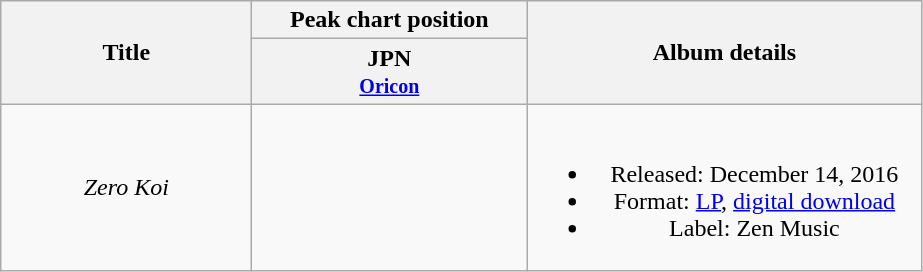<table class="wikitable plainrowheaders" style="text-align:center;">
<tr>
<th scope="col" rowspan="2" style="width:10em;">Title</th>
<th scope="col" colspan="1" style="width:11em;">Peak chart position</th>
<th scope="col" rowspan="2" style="width:16em;">Album details</th>
</tr>
<tr>
<th scope="col" rowspan="1" style="width:10em;">JPN<br><small><a href='#'>Oricon</a></small></th>
</tr>
<tr>
<td><em>Zero Koi</em></td>
<td></td>
<td><br><ul><li>Released: December 14, 2016</li><li>Format: <a href='#'>LP</a>, <a href='#'>digital download</a></li><li>Label: Zen Music</li></ul></td>
</tr>
</table>
